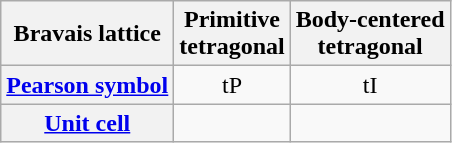<table class=wikitable>
<tr>
<th>Bravais lattice</th>
<th>Primitive<br>tetragonal</th>
<th>Body-centered<br>tetragonal</th>
</tr>
<tr align=center>
<th><a href='#'>Pearson symbol</a></th>
<td>tP</td>
<td>tI</td>
</tr>
<tr>
<th><a href='#'>Unit cell</a></th>
<td></td>
<td></td>
</tr>
</table>
